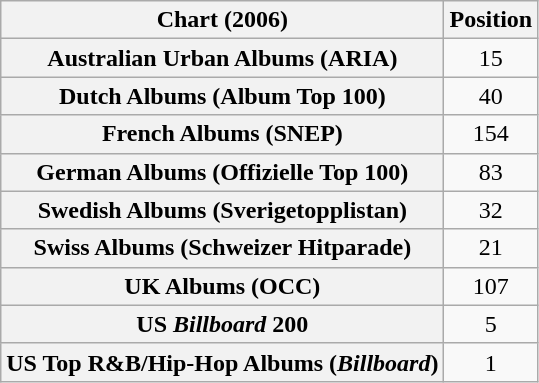<table class="wikitable sortable plainrowheaders" style="text-align:center">
<tr>
<th scope="col">Chart (2006)</th>
<th scope="col">Position</th>
</tr>
<tr>
<th scope="row">Australian Urban Albums (ARIA)</th>
<td>15</td>
</tr>
<tr>
<th scope="row">Dutch Albums (Album Top 100)</th>
<td>40</td>
</tr>
<tr>
<th scope="row">French Albums (SNEP)</th>
<td>154</td>
</tr>
<tr>
<th scope="row">German Albums (Offizielle Top 100)</th>
<td>83</td>
</tr>
<tr>
<th scope="row">Swedish Albums (Sverigetopplistan)</th>
<td>32</td>
</tr>
<tr>
<th scope="row">Swiss Albums (Schweizer Hitparade)</th>
<td>21</td>
</tr>
<tr>
<th scope="row">UK Albums (OCC)</th>
<td>107</td>
</tr>
<tr>
<th scope="row">US <em>Billboard</em> 200</th>
<td>5</td>
</tr>
<tr>
<th scope="row">US Top R&B/Hip-Hop Albums (<em>Billboard</em>)</th>
<td>1</td>
</tr>
</table>
